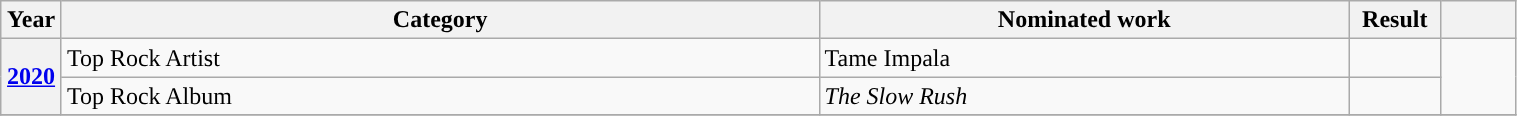<table class="wikitable plainrowheaders" style="width:80%;">
<tr>
<th scope="col" style="width:4%;">Year</th>
<th scope="col" style="width:50%;">Category</th>
<th scope="col" style="width:35%;">Nominated work</th>
<th scope="col" style="width:6%;">Result</th>
<th scope="col" style="width:6%;"></th>
</tr>
<tr>
<th scope="row" rowspan="2"><a href='#'>2020</a></th>
<td>Top Rock Artist</td>
<td>Tame Impala</td>
<td></td>
<td style="text-align:center;" rowspan="2"></td>
</tr>
<tr>
<td>Top Rock Album</td>
<td><em>The Slow Rush</em></td>
<td></td>
</tr>
<tr>
</tr>
</table>
